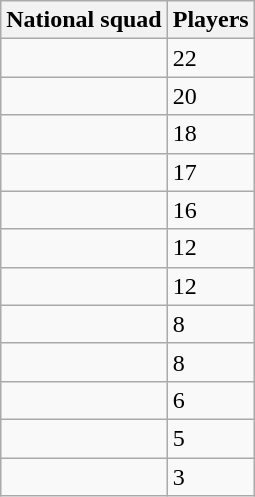<table class="wikitable sortable">
<tr>
<th>National squad</th>
<th>Players</th>
</tr>
<tr>
<td></td>
<td>22</td>
</tr>
<tr>
<td></td>
<td>20</td>
</tr>
<tr>
<td></td>
<td>18</td>
</tr>
<tr>
<td></td>
<td>17</td>
</tr>
<tr>
<td></td>
<td>16</td>
</tr>
<tr>
<td></td>
<td>12</td>
</tr>
<tr>
<td></td>
<td>12</td>
</tr>
<tr>
<td></td>
<td>8</td>
</tr>
<tr>
<td></td>
<td>8</td>
</tr>
<tr>
<td></td>
<td>6</td>
</tr>
<tr>
<td></td>
<td>5</td>
</tr>
<tr>
<td></td>
<td>3</td>
</tr>
</table>
